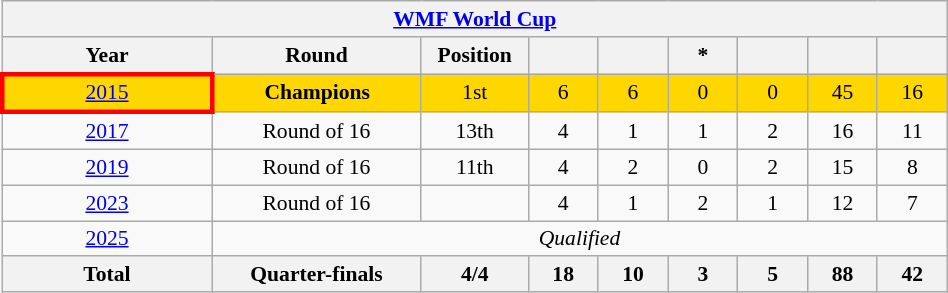<table class="wikitable" style="font-size:90%; text-align:center;" width="50%">
<tr>
<th colspan="9"><a href='#'>WMF World Cup</a></th>
</tr>
<tr>
<th width="15%">Year</th>
<th width="15%">Round</th>
<th width="5%">Position</th>
<th width="5%"></th>
<th width="5%"></th>
<th width="5%">*</th>
<th width="5%"></th>
<th width="5%"></th>
<th width="5%"></th>
</tr>
<tr bgcolor=gold>
<td style="border: 3px solid red"> <a href='#'>2015</a></td>
<td><strong>Champions</strong></td>
<td>1st</td>
<td>6</td>
<td>6</td>
<td>0</td>
<td>0</td>
<td>45</td>
<td>16</td>
</tr>
<tr>
<td> <a href='#'>2017</a></td>
<td>Round of 16</td>
<td>13th</td>
<td>4</td>
<td>1</td>
<td>1</td>
<td>2</td>
<td>16</td>
<td>11</td>
</tr>
<tr>
<td> <a href='#'>2019</a></td>
<td>Round of 16</td>
<td>11th</td>
<td>4</td>
<td>2</td>
<td>0</td>
<td>2</td>
<td>15</td>
<td>8</td>
</tr>
<tr>
<td> <a href='#'>2023</a></td>
<td>Round of 16</td>
<td></td>
<td>4</td>
<td>1</td>
<td>2</td>
<td>1</td>
<td>12</td>
<td>7</td>
</tr>
<tr>
<td> <a href='#'>2025</a></td>
<td colspan="8"><em>Qualified</em></td>
</tr>
<tr>
<th>Total</th>
<th>Quarter-finals</th>
<th>4/4</th>
<th>18</th>
<th>10</th>
<th>3</th>
<th>5</th>
<th>88</th>
<th>42</th>
</tr>
</table>
